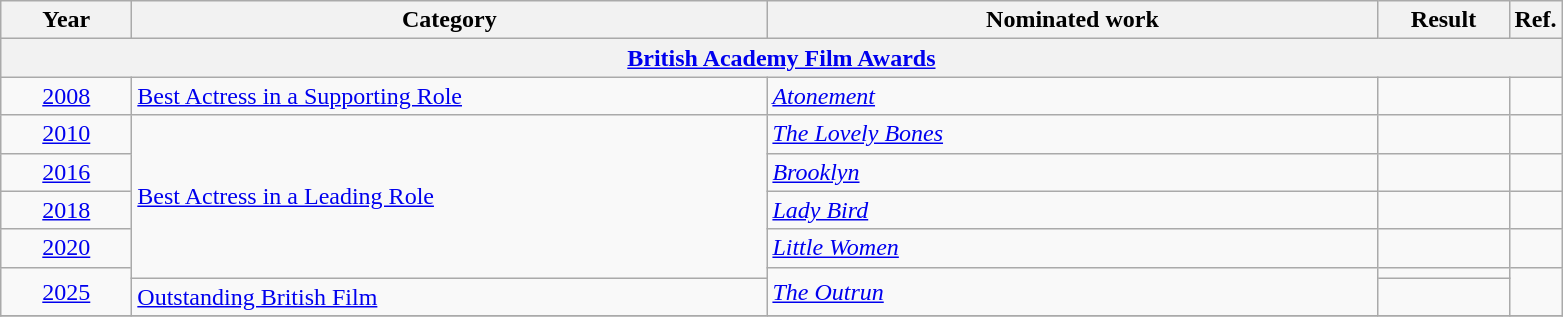<table class=wikitable>
<tr>
<th scope="col" style="width:5em;">Year</th>
<th scope="col" style="width:26em;">Category</th>
<th scope="col" style="width:25em;">Nominated work</th>
<th scope="col" style="width:5em;">Result</th>
<th>Ref.</th>
</tr>
<tr>
<th colspan=5><a href='#'>British Academy Film Awards</a></th>
</tr>
<tr>
<td style="text-align:center;"><a href='#'>2008</a></td>
<td><a href='#'>Best Actress in a Supporting Role</a></td>
<td><em><a href='#'>Atonement</a></em></td>
<td></td>
<td align="center"></td>
</tr>
<tr>
<td style="text-align:center;"><a href='#'>2010</a></td>
<td rowspan="5"><a href='#'>Best Actress in a Leading Role</a></td>
<td><em><a href='#'>The Lovely Bones</a></em></td>
<td></td>
<td align="center"></td>
</tr>
<tr>
<td style="text-align:center;"><a href='#'>2016</a></td>
<td><em><a href='#'>Brooklyn</a></em></td>
<td></td>
<td align="center"></td>
</tr>
<tr>
<td style="text-align:center;"><a href='#'>2018</a></td>
<td><em><a href='#'>Lady Bird</a></em></td>
<td></td>
<td align="center"></td>
</tr>
<tr>
<td style="text-align:center;"><a href='#'>2020</a></td>
<td><em><a href='#'>Little Women</a></em></td>
<td></td>
<td align="center"></td>
</tr>
<tr>
<td rowspan=2, style="text-align:center;"><a href='#'>2025</a></td>
<td rowspan=2><em><a href='#'>The Outrun</a></em></td>
<td></td>
<td rowspan=2, align="center"></td>
</tr>
<tr>
<td><a href='#'>Outstanding British Film</a></td>
<td></td>
</tr>
<tr>
</tr>
</table>
